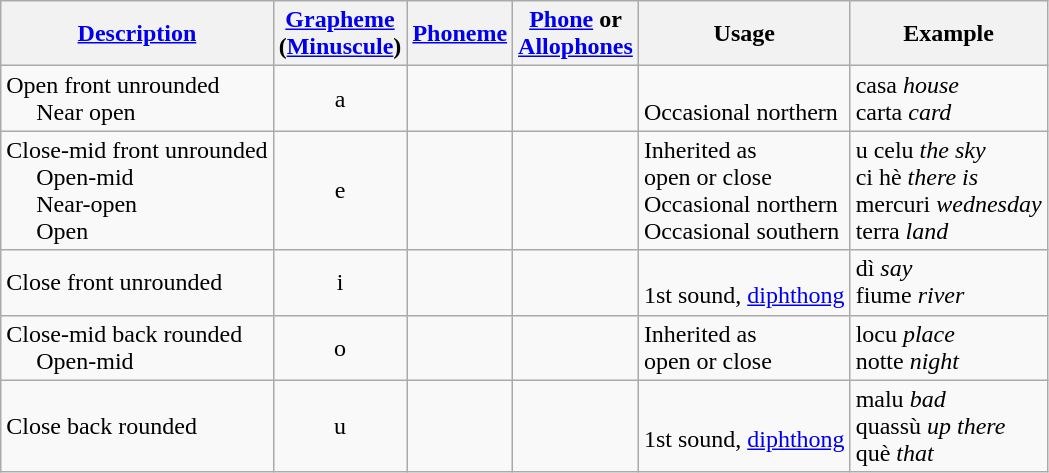<table class="wikitable">
<tr>
<th><a href='#'>Description</a></th>
<th><a href='#'>Grapheme</a><br>(<a href='#'>Minuscule</a>)</th>
<th><a href='#'>Phoneme</a></th>
<th><a href='#'>Phone</a> or<br><a href='#'>Allophones</a></th>
<th>Usage</th>
<th>Example</th>
</tr>
<tr>
<td>Open front unrounded<br>     Near open</td>
<td style="text-align:center;">a</td>
<td style="text-align:center;"></td>
<td style="text-align:center;"><br></td>
<td><br>Occasional northern</td>
<td>casa  <em>house</em><br>carta  <em>card</em></td>
</tr>
<tr>
<td>Close-mid front unrounded<br>     Open-mid<br>     Near-open<br>     Open</td>
<td style="text-align:center;">e</td>
<td style="text-align:center;"></td>
<td style="text-align:center;"><br><br><br></td>
<td>Inherited as<br>open or close<br>Occasional northern<br>Occasional southern</td>
<td>u celu  <em>the sky</em><br>ci hè  <em>there is</em><br>mercuri  <em>wednesday</em><br>terra  <em>land</em></td>
</tr>
<tr>
<td>Close front unrounded</td>
<td style="text-align:center;">i</td>
<td style="text-align:center;"></td>
<td style="text-align:center;"><br></td>
<td><br>1st sound, <a href='#'>diphthong</a></td>
<td>dì  <em>say</em><br>fiume  <em>river</em></td>
</tr>
<tr>
<td>Close-mid back rounded<br>     Open-mid</td>
<td style="text-align:center;">o</td>
<td style="text-align:center;"></td>
<td style="text-align:center;"><br></td>
<td>Inherited as<br>open or close</td>
<td>locu  <em>place</em><br>notte  <em>night</em></td>
</tr>
<tr>
<td>Close back rounded</td>
<td style="text-align:center;">u</td>
<td style="text-align:center;"></td>
<td style="text-align:center;"><br><br></td>
<td><br>1st sound, <a href='#'>diphthong</a></td>
<td>malu  <em>bad</em><br>quassù  <em>up there</em><br>què  <em>that</em></td>
</tr>
</table>
